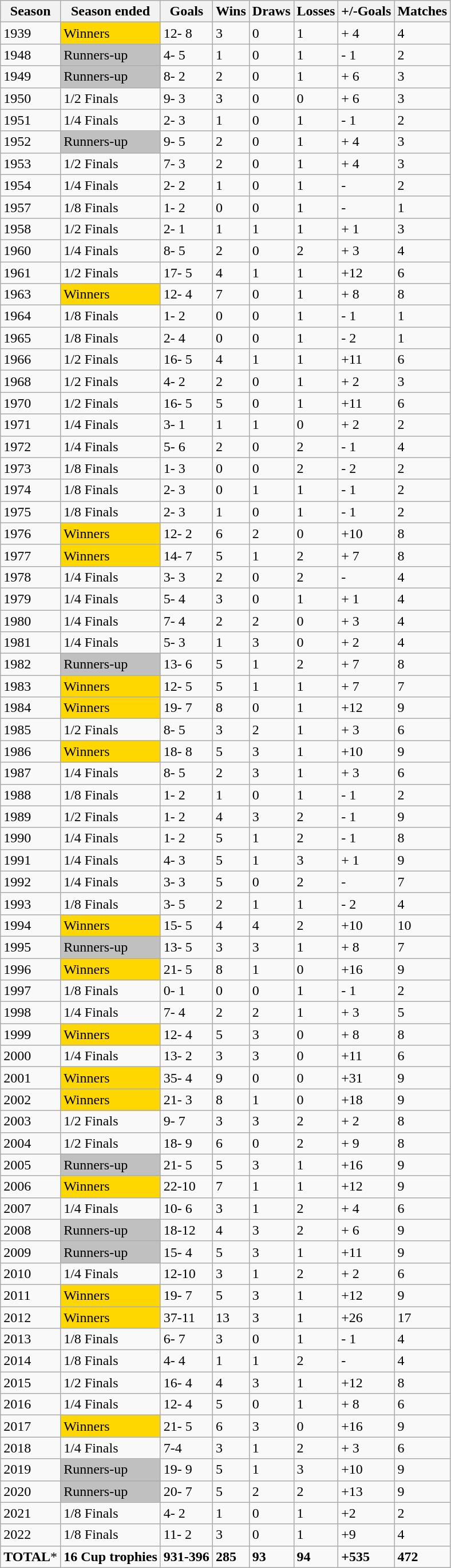<table class="wikitable">
<tr>
<th>Season</th>
<th>Season ended</th>
<th>Goals</th>
<th>Wins</th>
<th>Draws</th>
<th>Losses</th>
<th>+/-Goals</th>
<th>Matches</th>
</tr>
<tr>
<td>1939</td>
<td bgcolor=gold>Winners</td>
<td>12- 8</td>
<td>3</td>
<td>0</td>
<td>1</td>
<td>+ 4</td>
<td>4</td>
</tr>
<tr>
<td>1948</td>
<td bgcolor=silver>Runners-up</td>
<td>4- 5</td>
<td>1</td>
<td>0</td>
<td>1</td>
<td>- 1</td>
<td>2</td>
</tr>
<tr>
<td>1949</td>
<td bgcolor=silver>Runners-up</td>
<td>8- 2</td>
<td>2</td>
<td>0</td>
<td>1</td>
<td>+ 6</td>
<td>3</td>
</tr>
<tr>
<td>1950</td>
<td>1/2 Finals</td>
<td>9- 3</td>
<td>3</td>
<td>0</td>
<td>0</td>
<td>+ 6</td>
<td>3</td>
</tr>
<tr>
<td>1951</td>
<td>1/4 Finals</td>
<td>2- 3</td>
<td>1</td>
<td>0</td>
<td>1</td>
<td>- 1</td>
<td>2</td>
</tr>
<tr>
<td>1952</td>
<td bgcolor=silver>Runners-up</td>
<td>9- 5</td>
<td>2</td>
<td>0</td>
<td>1</td>
<td>+ 4</td>
<td>3</td>
</tr>
<tr>
<td>1953</td>
<td>1/2 Finals</td>
<td>7- 3</td>
<td>2</td>
<td>0</td>
<td>1</td>
<td>+ 4</td>
<td>3</td>
</tr>
<tr>
<td>1954</td>
<td>1/4 Finals</td>
<td>2- 2</td>
<td>1</td>
<td>0</td>
<td>1</td>
<td>-</td>
<td>2</td>
</tr>
<tr>
<td>1957</td>
<td>1/8 Finals</td>
<td>1- 2</td>
<td>0</td>
<td>0</td>
<td>1</td>
<td>-</td>
<td>1</td>
</tr>
<tr>
<td>1958</td>
<td>1/2 Finals</td>
<td>2- 1</td>
<td>1</td>
<td>1</td>
<td>1</td>
<td>+ 1</td>
<td>3</td>
</tr>
<tr>
<td>1960</td>
<td>1/4 Finals</td>
<td>8- 5</td>
<td>2</td>
<td>0</td>
<td>2</td>
<td>+ 3</td>
<td>4</td>
</tr>
<tr>
<td>1961</td>
<td>1/2 Finals</td>
<td>17- 5</td>
<td>4</td>
<td>1</td>
<td>1</td>
<td>+12</td>
<td>6</td>
</tr>
<tr>
<td>1963</td>
<td bgcolor=gold>Winners</td>
<td>12- 4</td>
<td>7</td>
<td>0</td>
<td>1</td>
<td>+ 8</td>
<td>8</td>
</tr>
<tr>
<td>1964</td>
<td>1/8 Finals</td>
<td>1- 2</td>
<td>0</td>
<td>0</td>
<td>1</td>
<td>- 1</td>
<td>1</td>
</tr>
<tr>
<td>1965</td>
<td>1/8 Finals</td>
<td>2- 4</td>
<td>0</td>
<td>0</td>
<td>1</td>
<td>- 2</td>
<td>1</td>
</tr>
<tr>
<td>1966</td>
<td>1/2 Finals</td>
<td>16- 5</td>
<td>4</td>
<td>1</td>
<td>1</td>
<td>+11</td>
<td>6</td>
</tr>
<tr>
<td>1968</td>
<td>1/2 Finals</td>
<td>4- 2</td>
<td>2</td>
<td>0</td>
<td>1</td>
<td>+ 2</td>
<td>3</td>
</tr>
<tr>
<td>1970</td>
<td>1/2 Finals</td>
<td>16- 5</td>
<td>5</td>
<td>0</td>
<td>1</td>
<td>+11</td>
<td>6</td>
</tr>
<tr>
<td>1971</td>
<td>1/4 Finals</td>
<td>3- 1</td>
<td>1</td>
<td>1</td>
<td>0</td>
<td>+ 2</td>
<td>2</td>
</tr>
<tr>
<td>1972</td>
<td>1/4 Finals</td>
<td>5- 6</td>
<td>2</td>
<td>0</td>
<td>2</td>
<td>- 1</td>
<td>4</td>
</tr>
<tr>
<td>1973</td>
<td>1/8 Finals</td>
<td>1- 3</td>
<td>0</td>
<td>0</td>
<td>2</td>
<td>- 2</td>
<td>2</td>
</tr>
<tr>
<td>1974</td>
<td>1/8 Finals</td>
<td>2- 3</td>
<td>0</td>
<td>1</td>
<td>1</td>
<td>- 1</td>
<td>2</td>
</tr>
<tr>
<td>1975</td>
<td>1/8 Finals</td>
<td>2- 3</td>
<td>1</td>
<td>0</td>
<td>1</td>
<td>- 1</td>
<td>2</td>
</tr>
<tr>
<td>1976</td>
<td bgcolor=gold>Winners</td>
<td>12- 2</td>
<td>6</td>
<td>2</td>
<td>0</td>
<td>+10</td>
<td>8</td>
</tr>
<tr>
<td>1977</td>
<td bgcolor=gold>Winners</td>
<td>14- 7</td>
<td>5</td>
<td>1</td>
<td>2</td>
<td>+ 7</td>
<td>8</td>
</tr>
<tr>
<td>1978</td>
<td>1/4 Finals</td>
<td>3- 3</td>
<td>2</td>
<td>0</td>
<td>2</td>
<td>-</td>
<td>4</td>
</tr>
<tr>
<td>1979</td>
<td>1/4 Finals</td>
<td>5- 4</td>
<td>3</td>
<td>0</td>
<td>1</td>
<td>+ 1</td>
<td>4</td>
</tr>
<tr>
<td>1980</td>
<td>1/4 Finals</td>
<td>7- 4</td>
<td>2</td>
<td>2</td>
<td>0</td>
<td>+ 3</td>
<td>4</td>
</tr>
<tr>
<td>1981</td>
<td>1/4 Finals</td>
<td>5- 3</td>
<td>1</td>
<td>3</td>
<td>0</td>
<td>+ 2</td>
<td>4</td>
</tr>
<tr>
<td>1982</td>
<td bgcolor=silver>Runners-up</td>
<td>13- 6</td>
<td>5</td>
<td>1</td>
<td>2</td>
<td>+ 7</td>
<td>8</td>
</tr>
<tr>
<td>1983</td>
<td bgcolor=gold>Winners</td>
<td>12- 5</td>
<td>5</td>
<td>1</td>
<td>1</td>
<td>+ 7</td>
<td>7</td>
</tr>
<tr>
<td>1984</td>
<td bgcolor=gold>Winners</td>
<td>19- 7</td>
<td>8</td>
<td>0</td>
<td>1</td>
<td>+12</td>
<td>9</td>
</tr>
<tr>
<td>1985</td>
<td>1/2 Finals</td>
<td>8- 5</td>
<td>3</td>
<td>2</td>
<td>1</td>
<td>+ 3</td>
<td>6</td>
</tr>
<tr>
<td>1986</td>
<td bgcolor=gold>Winners</td>
<td>18- 8</td>
<td>5</td>
<td>3</td>
<td>1</td>
<td>+10</td>
<td>9</td>
</tr>
<tr>
<td>1987</td>
<td>1/4 Finals</td>
<td>8- 5</td>
<td>2</td>
<td>3</td>
<td>1</td>
<td>+ 3</td>
<td>6</td>
</tr>
<tr>
<td>1988</td>
<td>1/8 Finals</td>
<td>1- 2</td>
<td>1</td>
<td>0</td>
<td>1</td>
<td>- 1</td>
<td>2</td>
</tr>
<tr>
<td>1989</td>
<td>1/2 Finals</td>
<td>1- 2</td>
<td>4</td>
<td>3</td>
<td>2</td>
<td>- 1</td>
<td>9</td>
</tr>
<tr>
<td>1990</td>
<td>1/4 Finals</td>
<td>1- 2</td>
<td>5</td>
<td>1</td>
<td>2</td>
<td>- 1</td>
<td>8</td>
</tr>
<tr>
<td>1991</td>
<td>1/4 Finals</td>
<td>4- 3</td>
<td>5</td>
<td>1</td>
<td>3</td>
<td>+ 1</td>
<td>9</td>
</tr>
<tr>
<td>1992</td>
<td>1/4 Finals</td>
<td>3- 3</td>
<td>5</td>
<td>0</td>
<td>2</td>
<td>-</td>
<td>7</td>
</tr>
<tr>
<td>1993</td>
<td>1/8 Finals</td>
<td>3- 5</td>
<td>2</td>
<td>1</td>
<td>1</td>
<td>- 2</td>
<td>4</td>
</tr>
<tr>
<td>1994</td>
<td bgcolor=gold>Winners</td>
<td>15- 5</td>
<td>4</td>
<td>4</td>
<td>2</td>
<td>+10</td>
<td>10</td>
</tr>
<tr>
<td>1995</td>
<td bgcolor=silver>Runners-up</td>
<td>13- 5</td>
<td>3</td>
<td>3</td>
<td>1</td>
<td>+ 8</td>
<td>7</td>
</tr>
<tr>
<td>1996</td>
<td bgcolor=gold>Winners</td>
<td>21- 5</td>
<td>8</td>
<td>1</td>
<td>0</td>
<td>+16</td>
<td>9</td>
</tr>
<tr>
<td>1997</td>
<td>1/8 Finals</td>
<td>0- 1</td>
<td>0</td>
<td>0</td>
<td>1</td>
<td>- 1</td>
<td>2</td>
</tr>
<tr>
<td>1998</td>
<td>1/4 Finals</td>
<td>7- 4</td>
<td>2</td>
<td>2</td>
<td>1</td>
<td>+ 3</td>
<td>5</td>
</tr>
<tr>
<td>1999</td>
<td bgcolor=gold>Winners</td>
<td>12- 4</td>
<td>5</td>
<td>3</td>
<td>0</td>
<td>+ 8</td>
<td>8</td>
</tr>
<tr>
<td>2000</td>
<td>1/4 Finals</td>
<td>13- 2</td>
<td>3</td>
<td>3</td>
<td>0</td>
<td>+11</td>
<td>6</td>
</tr>
<tr>
<td>2001</td>
<td bgcolor=gold>Winners</td>
<td>35- 4</td>
<td>9</td>
<td>0</td>
<td>0</td>
<td>+31</td>
<td>9</td>
</tr>
<tr>
<td>2002</td>
<td bgcolor=gold>Winners</td>
<td>21- 3</td>
<td>8</td>
<td>1</td>
<td>0</td>
<td>+18</td>
<td>9</td>
</tr>
<tr>
<td>2003</td>
<td>1/2 Finals</td>
<td>9- 7</td>
<td>3</td>
<td>3</td>
<td>2</td>
<td>+ 2</td>
<td>8</td>
</tr>
<tr>
<td>2004</td>
<td>1/2 Finals</td>
<td>18- 9</td>
<td>6</td>
<td>0</td>
<td>2</td>
<td>+ 9</td>
<td>8</td>
</tr>
<tr>
<td>2005</td>
<td bgcolor=silver>Runners-up</td>
<td>21- 5</td>
<td>5</td>
<td>3</td>
<td>1</td>
<td>+16</td>
<td>9</td>
</tr>
<tr>
<td>2006</td>
<td bgcolor=gold>Winners</td>
<td>22-10</td>
<td>7</td>
<td>1</td>
<td>1</td>
<td>+12</td>
<td>9</td>
</tr>
<tr>
<td>2007</td>
<td>1/4 Finals</td>
<td>10- 6</td>
<td>3</td>
<td>1</td>
<td>2</td>
<td>+ 4</td>
<td>6</td>
</tr>
<tr>
<td>2008</td>
<td bgcolor=silver>Runners-up</td>
<td>18-12</td>
<td>4</td>
<td>3</td>
<td>2</td>
<td>+ 6</td>
<td>9</td>
</tr>
<tr>
<td>2009</td>
<td bgcolor=silver>Runners-up</td>
<td>15- 4</td>
<td>5</td>
<td>3</td>
<td>1</td>
<td>+11</td>
<td>9</td>
</tr>
<tr>
<td>2010</td>
<td>1/4 Finals</td>
<td>12-10</td>
<td>3</td>
<td>1</td>
<td>2</td>
<td>+ 2</td>
<td>6</td>
</tr>
<tr>
<td>2011</td>
<td bgcolor=gold>Winners</td>
<td>19- 7</td>
<td>5</td>
<td>3</td>
<td>1</td>
<td>+12</td>
<td>9</td>
</tr>
<tr>
<td>2012</td>
<td bgcolor=gold>Winners</td>
<td>37-11</td>
<td>13</td>
<td>3</td>
<td>1</td>
<td>+26</td>
<td>17</td>
</tr>
<tr>
<td>2013</td>
<td>1/8 Finals</td>
<td>6- 7</td>
<td>3</td>
<td>0</td>
<td>1</td>
<td>- 1</td>
<td>4</td>
</tr>
<tr>
<td>2014</td>
<td>1/8 Finals</td>
<td>4- 4</td>
<td>1</td>
<td>1</td>
<td>2</td>
<td>-</td>
<td>4</td>
</tr>
<tr>
<td>2015</td>
<td>1/2 Finals</td>
<td>16- 4</td>
<td>4</td>
<td>3</td>
<td>1</td>
<td>+12</td>
<td>8</td>
</tr>
<tr>
<td>2016</td>
<td>1/4 Finals</td>
<td>12- 4</td>
<td>5</td>
<td>0</td>
<td>1</td>
<td>+ 8</td>
<td>6</td>
</tr>
<tr>
<td>2017</td>
<td bgcolor=gold>Winners</td>
<td>21- 5</td>
<td>6</td>
<td>3</td>
<td>0</td>
<td>+16</td>
<td>9</td>
</tr>
<tr>
<td>2018</td>
<td>1/4 Finals</td>
<td>7-4</td>
<td>3</td>
<td>1</td>
<td>2</td>
<td>+ 3</td>
<td>6</td>
</tr>
<tr>
<td>2019</td>
<td bgcolor=silver>Runners-up</td>
<td>19- 9</td>
<td>5</td>
<td>1</td>
<td>3</td>
<td>+10</td>
<td>9</td>
</tr>
<tr>
<td>2020</td>
<td bgcolor=silver>Runners-up</td>
<td>20- 7</td>
<td>5</td>
<td>2</td>
<td>2</td>
<td>+13</td>
<td>9</td>
</tr>
<tr>
<td>2021</td>
<td>1/8 Finals</td>
<td>4- 2</td>
<td>1</td>
<td>0</td>
<td>1</td>
<td>+2</td>
<td>2</td>
</tr>
<tr>
<td>2022</td>
<td>1/8 Finals</td>
<td>11- 2</td>
<td>3</td>
<td>0</td>
<td>1</td>
<td>+9</td>
<td>4</td>
</tr>
<tr>
<td><strong>TOTAL</strong>*</td>
<td><strong>16 Cup trophies</strong></td>
<td><strong>931-396</strong></td>
<td><strong>285</strong></td>
<td><strong>93</strong></td>
<td><strong>94</strong></td>
<td><strong>+535</strong></td>
<td><strong>472</strong></td>
</tr>
</table>
